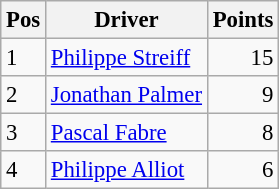<table class="wikitable" style="font-size: 95%;">
<tr>
<th>Pos</th>
<th>Driver</th>
<th>Points</th>
</tr>
<tr>
<td>1</td>
<td> <a href='#'>Philippe Streiff</a></td>
<td align="right">15</td>
</tr>
<tr>
<td>2</td>
<td> <a href='#'>Jonathan Palmer</a></td>
<td align="right">9</td>
</tr>
<tr>
<td>3</td>
<td> <a href='#'>Pascal Fabre</a></td>
<td align="right">8</td>
</tr>
<tr>
<td>4</td>
<td> <a href='#'>Philippe Alliot</a></td>
<td align="right">6</td>
</tr>
</table>
